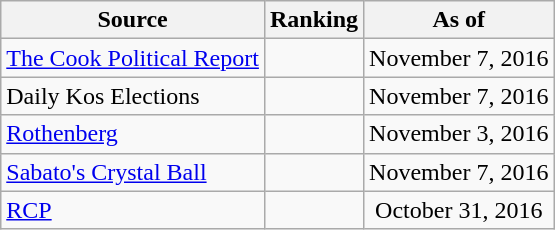<table class="wikitable" style="text-align:center">
<tr>
<th>Source</th>
<th>Ranking</th>
<th>As of</th>
</tr>
<tr>
<td align=left><a href='#'>The Cook Political Report</a></td>
<td></td>
<td>November 7, 2016</td>
</tr>
<tr>
<td align=left>Daily Kos Elections</td>
<td></td>
<td>November 7, 2016</td>
</tr>
<tr>
<td align=left><a href='#'>Rothenberg</a></td>
<td></td>
<td>November 3, 2016</td>
</tr>
<tr>
<td align=left><a href='#'>Sabato's Crystal Ball</a></td>
<td></td>
<td>November 7, 2016</td>
</tr>
<tr>
<td align="left"><a href='#'>RCP</a></td>
<td></td>
<td>October 31, 2016</td>
</tr>
</table>
